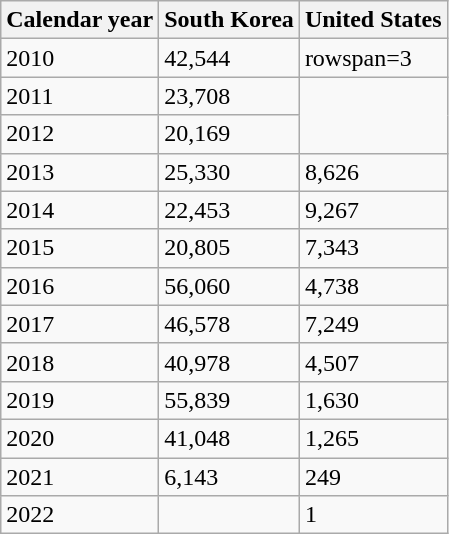<table class="wikitable">
<tr>
<th>Calendar year</th>
<th>South Korea</th>
<th>United States</th>
</tr>
<tr>
<td>2010</td>
<td>42,544</td>
<td>rowspan=3 </td>
</tr>
<tr>
<td>2011</td>
<td>23,708</td>
</tr>
<tr>
<td>2012</td>
<td>20,169</td>
</tr>
<tr>
<td>2013</td>
<td>25,330</td>
<td>8,626</td>
</tr>
<tr>
<td>2014</td>
<td>22,453</td>
<td>9,267</td>
</tr>
<tr>
<td>2015</td>
<td>20,805</td>
<td>7,343</td>
</tr>
<tr>
<td>2016</td>
<td>56,060</td>
<td>4,738</td>
</tr>
<tr>
<td>2017</td>
<td>46,578</td>
<td>7,249</td>
</tr>
<tr>
<td>2018</td>
<td>40,978</td>
<td>4,507</td>
</tr>
<tr>
<td>2019</td>
<td>55,839</td>
<td>1,630</td>
</tr>
<tr>
<td>2020</td>
<td>41,048</td>
<td>1,265</td>
</tr>
<tr>
<td>2021</td>
<td>6,143</td>
<td>249</td>
</tr>
<tr>
<td>2022</td>
<td></td>
<td>1</td>
</tr>
</table>
